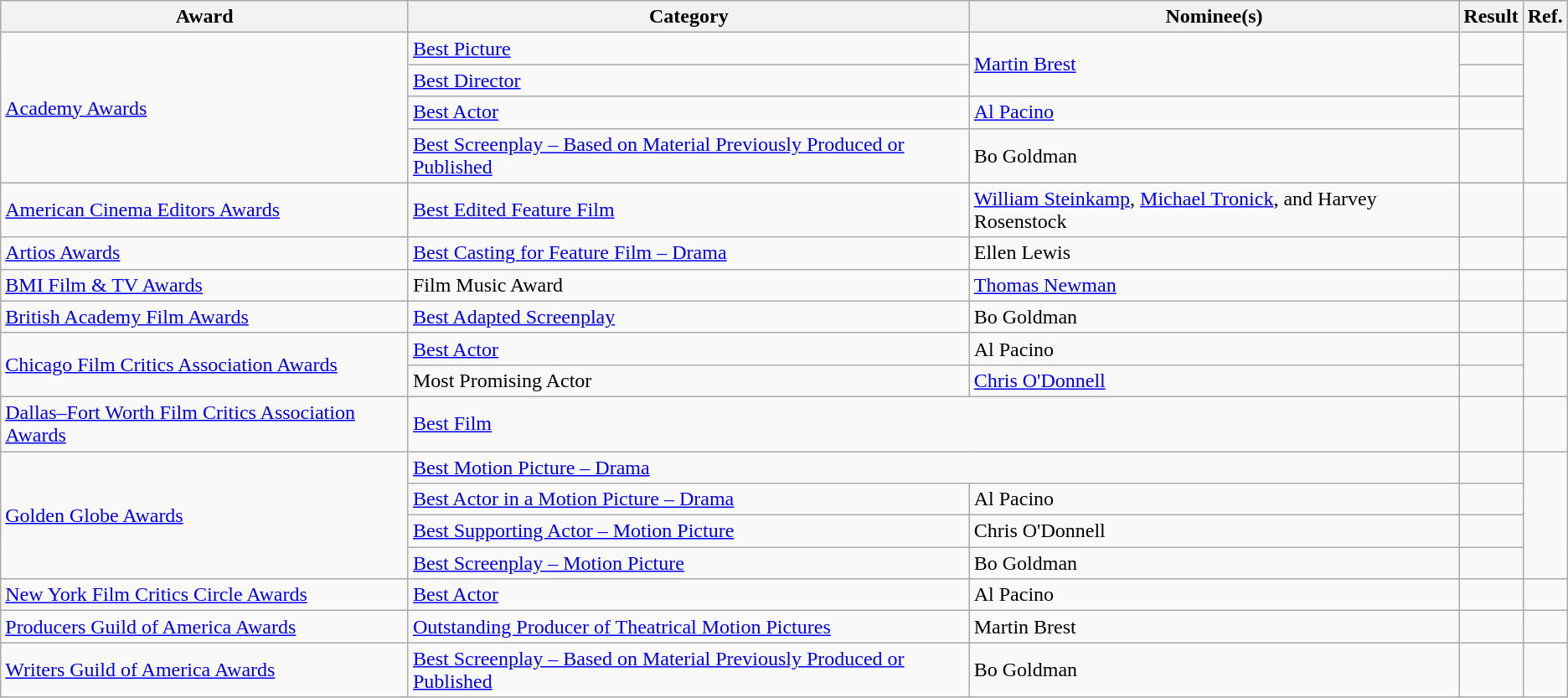<table class="wikitable plainrowheaders">
<tr>
<th>Award</th>
<th>Category</th>
<th>Nominee(s)</th>
<th>Result</th>
<th>Ref.</th>
</tr>
<tr>
<td rowspan="4"><a href='#'>Academy Awards</a></td>
<td><a href='#'>Best Picture</a></td>
<td rowspan="2"><a href='#'>Martin Brest</a></td>
<td></td>
<td align="center" rowspan="4"></td>
</tr>
<tr>
<td><a href='#'>Best Director</a></td>
<td></td>
</tr>
<tr>
<td><a href='#'>Best Actor</a></td>
<td><a href='#'>Al Pacino</a></td>
<td></td>
</tr>
<tr>
<td><a href='#'>Best Screenplay – Based on Material Previously Produced or Published</a></td>
<td>Bo Goldman</td>
<td></td>
</tr>
<tr>
<td><a href='#'>American Cinema Editors Awards</a></td>
<td><a href='#'>Best Edited Feature Film</a></td>
<td><a href='#'>William Steinkamp</a>, <a href='#'>Michael Tronick</a>, and Harvey Rosenstock</td>
<td></td>
<td align="center"></td>
</tr>
<tr>
<td><a href='#'>Artios Awards</a></td>
<td><a href='#'>Best Casting for Feature Film – Drama</a></td>
<td>Ellen Lewis</td>
<td></td>
<td align="center"></td>
</tr>
<tr>
<td><a href='#'>BMI Film & TV Awards</a></td>
<td>Film Music Award</td>
<td><a href='#'>Thomas Newman</a></td>
<td></td>
<td align="center"></td>
</tr>
<tr>
<td><a href='#'>British Academy Film Awards</a></td>
<td><a href='#'>Best Adapted Screenplay</a></td>
<td>Bo Goldman</td>
<td></td>
<td align="center"></td>
</tr>
<tr>
<td rowspan="2"><a href='#'>Chicago Film Critics Association Awards</a></td>
<td><a href='#'>Best Actor</a></td>
<td>Al Pacino</td>
<td></td>
<td align="center" rowspan="2"></td>
</tr>
<tr>
<td>Most Promising Actor</td>
<td><a href='#'>Chris O'Donnell</a></td>
<td></td>
</tr>
<tr>
<td><a href='#'>Dallas–Fort Worth Film Critics Association Awards</a></td>
<td colspan="2"><a href='#'>Best Film</a></td>
<td></td>
<td align="center"></td>
</tr>
<tr>
<td rowspan="4"><a href='#'>Golden Globe Awards</a></td>
<td colspan="2"><a href='#'>Best Motion Picture – Drama</a></td>
<td></td>
<td align="center" rowspan="4"></td>
</tr>
<tr>
<td><a href='#'>Best Actor in a Motion Picture – Drama</a></td>
<td>Al Pacino</td>
<td></td>
</tr>
<tr>
<td><a href='#'>Best Supporting Actor – Motion Picture</a></td>
<td>Chris O'Donnell</td>
<td></td>
</tr>
<tr>
<td><a href='#'>Best Screenplay – Motion Picture</a></td>
<td>Bo Goldman</td>
<td></td>
</tr>
<tr>
<td><a href='#'>New York Film Critics Circle Awards</a></td>
<td><a href='#'>Best Actor</a></td>
<td>Al Pacino</td>
<td></td>
<td align="center"></td>
</tr>
<tr>
<td><a href='#'>Producers Guild of America Awards</a></td>
<td><a href='#'>Outstanding Producer of Theatrical Motion Pictures</a></td>
<td>Martin Brest</td>
<td></td>
<td align="center"></td>
</tr>
<tr>
<td><a href='#'>Writers Guild of America Awards</a></td>
<td><a href='#'>Best Screenplay – Based on Material Previously Produced or Published</a></td>
<td>Bo Goldman</td>
<td></td>
<td align="center"></td>
</tr>
</table>
